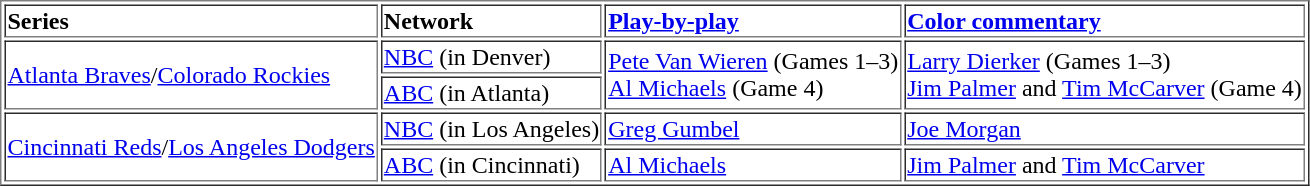<table border="1" cellpadding="1">
<tr>
<td><strong>Series</strong></td>
<td><strong>Network</strong></td>
<td><strong><a href='#'>Play-by-play</a></strong></td>
<td><strong><a href='#'>Color commentary</a></strong></td>
</tr>
<tr>
<td rowspan="2"><a href='#'>Atlanta Braves</a>/<a href='#'>Colorado Rockies</a></td>
<td><a href='#'>NBC</a> (in Denver)</td>
<td rowspan="2"><a href='#'>Pete Van Wieren</a> (Games 1–3)<br><a href='#'>Al Michaels</a> (Game 4)</td>
<td rowspan="2"><a href='#'>Larry Dierker</a> (Games 1–3)<br><a href='#'>Jim Palmer</a> and <a href='#'>Tim McCarver</a> (Game 4)</td>
</tr>
<tr>
<td><a href='#'>ABC</a> (in Atlanta)</td>
</tr>
<tr>
<td rowspan="2"><a href='#'>Cincinnati Reds</a>/<a href='#'>Los Angeles Dodgers</a></td>
<td><a href='#'>NBC</a> (in Los Angeles)</td>
<td><a href='#'>Greg Gumbel</a></td>
<td><a href='#'>Joe Morgan</a></td>
</tr>
<tr>
<td><a href='#'>ABC</a> (in Cincinnati)</td>
<td><a href='#'>Al Michaels</a></td>
<td><a href='#'>Jim Palmer</a> and <a href='#'>Tim McCarver</a></td>
</tr>
</table>
